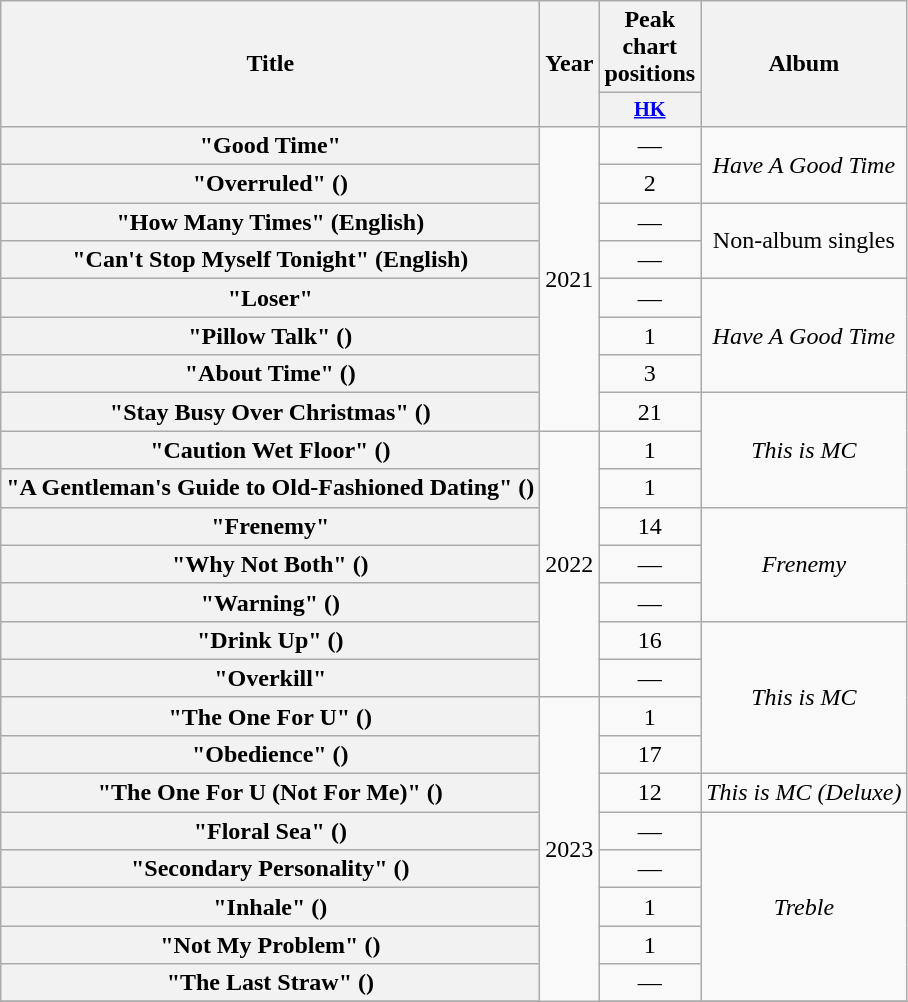<table class="wikitable plainrowheaders" style="text-align:center;">
<tr>
<th rowspan="2" scope="col">Title</th>
<th rowspan="2" scope="col">Year</th>
<th>Peak chart positions</th>
<th rowspan="2" scope="col">Album</th>
</tr>
<tr>
<th scope="col" style="width:2.5em;font-size:85%"><a href='#'>HK</a><br></th>
</tr>
<tr>
<th scope="row">"Good Time"</th>
<td rowspan="8">2021</td>
<td>—</td>
<td rowspan="2"><em>Have A Good Time</em></td>
</tr>
<tr>
<th scope="row">"Overruled" ()</th>
<td>2</td>
</tr>
<tr>
<th scope="row">"How Many Times"  (English)</th>
<td>—</td>
<td rowspan="2">Non-album singles</td>
</tr>
<tr>
<th scope="row">"Can't Stop Myself Tonight"  (English)</th>
<td>—</td>
</tr>
<tr>
<th scope="row">"Loser"</th>
<td>—</td>
<td rowspan="3"><em>Have A Good Time</em></td>
</tr>
<tr>
<th scope="row">"Pillow Talk" ()</th>
<td>1</td>
</tr>
<tr>
<th scope="row">"About Time" ()</th>
<td>3</td>
</tr>
<tr>
<th scope="row">"Stay Busy Over Christmas" () </th>
<td>21</td>
<td rowspan="3"><em>This is MC</em></td>
</tr>
<tr>
<th scope="row">"Caution Wet Floor" ()</th>
<td rowspan="7">2022</td>
<td>1</td>
</tr>
<tr>
<th scope="row">"A Gentleman's Guide to Old-Fashioned Dating" ()</th>
<td>1</td>
</tr>
<tr>
<th scope="row">"Frenemy"  </th>
<td>14</td>
<td rowspan="3"><em>Frenemy</em></td>
</tr>
<tr>
<th scope="row">"Why Not Both" () </th>
<td>—</td>
</tr>
<tr>
<th scope="row">"Warning" () </th>
<td>—</td>
</tr>
<tr>
<th scope="row">"Drink Up" ()</th>
<td>16</td>
<td rowspan="4"><em>This is MC</em></td>
</tr>
<tr>
<th scope="row">"Overkill"</th>
<td>—</td>
</tr>
<tr>
<th scope="row">"The One For U" ()</th>
<td rowspan="10">2023</td>
<td>1</td>
</tr>
<tr>
<th scope="row">"Obedience" ()</th>
<td>17</td>
</tr>
<tr>
<th scope="row">"The One For U (Not For Me)" () </th>
<td>12</td>
<td><em>This is MC (Deluxe)</em></td>
</tr>
<tr>
<th scope="row">"Floral Sea" ()</th>
<td>—</td>
<td rowspan="5"><em>Treble</em></td>
</tr>
<tr>
<th scope="row">"Secondary Personality" ()</th>
<td>—</td>
</tr>
<tr>
<th scope="row">"Inhale" ()</th>
<td>1</td>
</tr>
<tr>
<th scope="row">"Not My Problem" ()</th>
<td>1</td>
</tr>
<tr>
<th scope="row">"The Last Straw" ()</th>
<td>—</td>
</tr>
<tr>
</tr>
</table>
